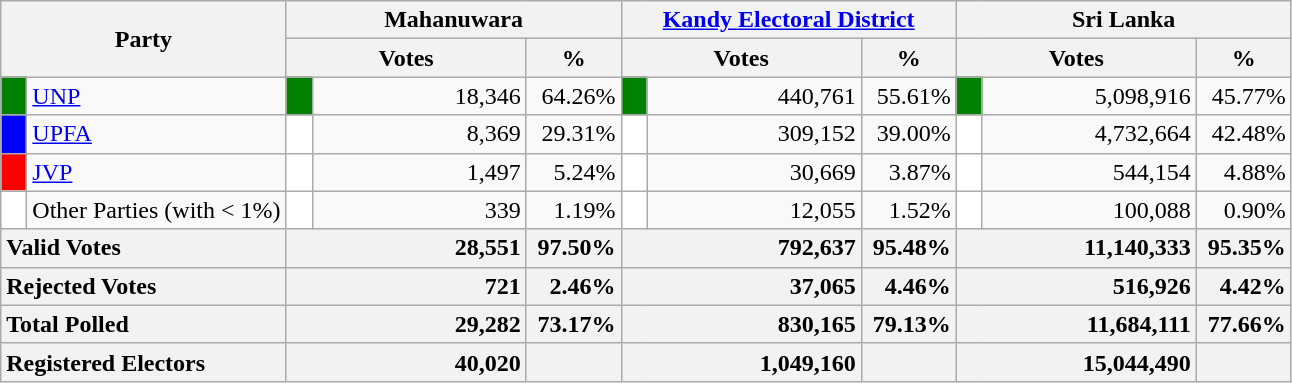<table class="wikitable">
<tr>
<th colspan="2" width="144px"rowspan="2">Party</th>
<th colspan="3" width="216px">Mahanuwara</th>
<th colspan="3" width="216px"><a href='#'>Kandy Electoral District</a></th>
<th colspan="3" width="216px">Sri Lanka</th>
</tr>
<tr>
<th colspan="2" width="144px">Votes</th>
<th>%</th>
<th colspan="2" width="144px">Votes</th>
<th>%</th>
<th colspan="2" width="144px">Votes</th>
<th>%</th>
</tr>
<tr>
<td style="background-color:green;" width="10px"></td>
<td style="text-align:left;"><a href='#'>UNP</a></td>
<td style="background-color:green;" width="10px"></td>
<td style="text-align:right;">18,346</td>
<td style="text-align:right;">64.26%</td>
<td style="background-color:green;" width="10px"></td>
<td style="text-align:right;">440,761</td>
<td style="text-align:right;">55.61%</td>
<td style="background-color:green;" width="10px"></td>
<td style="text-align:right;">5,098,916</td>
<td style="text-align:right;">45.77%</td>
</tr>
<tr>
<td style="background-color:blue;" width="10px"></td>
<td style="text-align:left;"><a href='#'>UPFA</a></td>
<td style="background-color:white;" width="10px"></td>
<td style="text-align:right;">8,369</td>
<td style="text-align:right;">29.31%</td>
<td style="background-color:white;" width="10px"></td>
<td style="text-align:right;">309,152</td>
<td style="text-align:right;">39.00%</td>
<td style="background-color:white;" width="10px"></td>
<td style="text-align:right;">4,732,664</td>
<td style="text-align:right;">42.48%</td>
</tr>
<tr>
<td style="background-color:red;" width="10px"></td>
<td style="text-align:left;"><a href='#'>JVP</a></td>
<td style="background-color:white;" width="10px"></td>
<td style="text-align:right;">1,497</td>
<td style="text-align:right;">5.24%</td>
<td style="background-color:white;" width="10px"></td>
<td style="text-align:right;">30,669</td>
<td style="text-align:right;">3.87%</td>
<td style="background-color:white;" width="10px"></td>
<td style="text-align:right;">544,154</td>
<td style="text-align:right;">4.88%</td>
</tr>
<tr>
<td style="background-color:white;" width="10px"></td>
<td style="text-align:left;">Other Parties (with < 1%)</td>
<td style="background-color:white;" width="10px"></td>
<td style="text-align:right;">339</td>
<td style="text-align:right;">1.19%</td>
<td style="background-color:white;" width="10px"></td>
<td style="text-align:right;">12,055</td>
<td style="text-align:right;">1.52%</td>
<td style="background-color:white;" width="10px"></td>
<td style="text-align:right;">100,088</td>
<td style="text-align:right;">0.90%</td>
</tr>
<tr>
<th colspan="2" width="144px"style="text-align:left;">Valid Votes</th>
<th style="text-align:right;"colspan="2" width="144px">28,551</th>
<th style="text-align:right;">97.50%</th>
<th style="text-align:right;"colspan="2" width="144px">792,637</th>
<th style="text-align:right;">95.48%</th>
<th style="text-align:right;"colspan="2" width="144px">11,140,333</th>
<th style="text-align:right;">95.35%</th>
</tr>
<tr>
<th colspan="2" width="144px"style="text-align:left;">Rejected Votes</th>
<th style="text-align:right;"colspan="2" width="144px">721</th>
<th style="text-align:right;">2.46%</th>
<th style="text-align:right;"colspan="2" width="144px">37,065</th>
<th style="text-align:right;">4.46%</th>
<th style="text-align:right;"colspan="2" width="144px">516,926</th>
<th style="text-align:right;">4.42%</th>
</tr>
<tr>
<th colspan="2" width="144px"style="text-align:left;">Total Polled</th>
<th style="text-align:right;"colspan="2" width="144px">29,282</th>
<th style="text-align:right;">73.17%</th>
<th style="text-align:right;"colspan="2" width="144px">830,165</th>
<th style="text-align:right;">79.13%</th>
<th style="text-align:right;"colspan="2" width="144px">11,684,111</th>
<th style="text-align:right;">77.66%</th>
</tr>
<tr>
<th colspan="2" width="144px"style="text-align:left;">Registered Electors</th>
<th style="text-align:right;"colspan="2" width="144px">40,020</th>
<th></th>
<th style="text-align:right;"colspan="2" width="144px">1,049,160</th>
<th></th>
<th style="text-align:right;"colspan="2" width="144px">15,044,490</th>
<th></th>
</tr>
</table>
